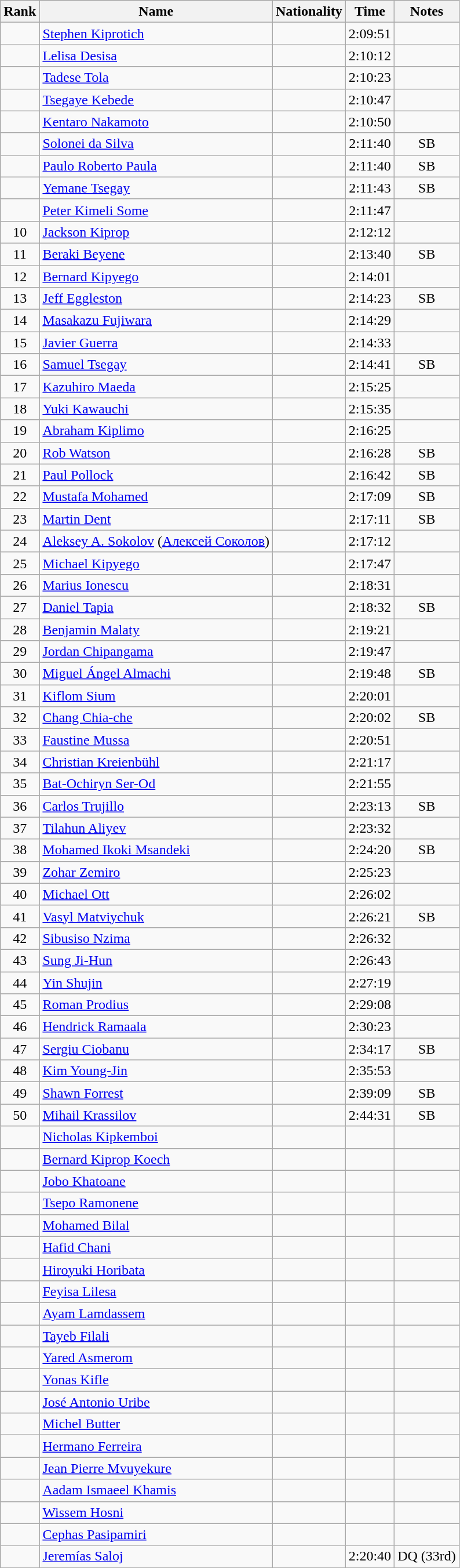<table class="wikitable sortable" style="text-align:center">
<tr>
<th>Rank</th>
<th>Name</th>
<th>Nationality</th>
<th>Time</th>
<th>Notes</th>
</tr>
<tr>
<td></td>
<td align=left><a href='#'>Stephen Kiprotich</a></td>
<td align=left></td>
<td>2:09:51</td>
<td></td>
</tr>
<tr>
<td></td>
<td align=left><a href='#'>Lelisa Desisa</a></td>
<td align=left></td>
<td>2:10:12</td>
<td></td>
</tr>
<tr>
<td></td>
<td align=left><a href='#'>Tadese Tola</a></td>
<td align=left></td>
<td>2:10:23</td>
<td></td>
</tr>
<tr>
<td></td>
<td align=left><a href='#'>Tsegaye Kebede</a></td>
<td align=left></td>
<td>2:10:47</td>
<td></td>
</tr>
<tr>
<td></td>
<td align=left><a href='#'>Kentaro Nakamoto</a></td>
<td align=left></td>
<td>2:10:50</td>
<td></td>
</tr>
<tr>
<td></td>
<td align=left><a href='#'>Solonei da Silva</a></td>
<td align=left></td>
<td>2:11:40</td>
<td>SB</td>
</tr>
<tr>
<td></td>
<td align=left><a href='#'>Paulo Roberto Paula</a></td>
<td align=left></td>
<td>2:11:40</td>
<td>SB</td>
</tr>
<tr>
<td></td>
<td align=left><a href='#'>Yemane Tsegay</a></td>
<td align=left></td>
<td>2:11:43</td>
<td>SB</td>
</tr>
<tr>
<td></td>
<td align=left><a href='#'>Peter Kimeli Some</a></td>
<td align=left></td>
<td>2:11:47</td>
<td></td>
</tr>
<tr>
<td>10</td>
<td align=left><a href='#'>Jackson Kiprop</a></td>
<td align=left></td>
<td>2:12:12</td>
<td></td>
</tr>
<tr>
<td>11</td>
<td align=left><a href='#'>Beraki Beyene</a></td>
<td align=left></td>
<td>2:13:40</td>
<td>SB</td>
</tr>
<tr>
<td>12</td>
<td align=left><a href='#'>Bernard Kipyego</a></td>
<td align=left></td>
<td>2:14:01</td>
<td></td>
</tr>
<tr>
<td>13</td>
<td align=left><a href='#'>Jeff Eggleston</a></td>
<td align=left></td>
<td>2:14:23</td>
<td>SB</td>
</tr>
<tr>
<td>14</td>
<td align=left><a href='#'>Masakazu Fujiwara</a></td>
<td align=left></td>
<td>2:14:29</td>
<td></td>
</tr>
<tr>
<td>15</td>
<td align=left><a href='#'>Javier Guerra</a></td>
<td align=left></td>
<td>2:14:33</td>
<td></td>
</tr>
<tr>
<td>16</td>
<td align=left><a href='#'>Samuel Tsegay</a></td>
<td align=left></td>
<td>2:14:41</td>
<td>SB</td>
</tr>
<tr>
<td>17</td>
<td align=left><a href='#'>Kazuhiro Maeda</a></td>
<td align=left></td>
<td>2:15:25</td>
<td></td>
</tr>
<tr>
<td>18</td>
<td align=left><a href='#'>Yuki Kawauchi</a></td>
<td align=left></td>
<td>2:15:35</td>
<td></td>
</tr>
<tr>
<td>19</td>
<td align=left><a href='#'>Abraham Kiplimo</a></td>
<td align=left></td>
<td>2:16:25</td>
<td></td>
</tr>
<tr>
<td>20</td>
<td align=left><a href='#'>Rob Watson</a></td>
<td align=left></td>
<td>2:16:28</td>
<td>SB</td>
</tr>
<tr>
<td>21</td>
<td align=left><a href='#'>Paul Pollock</a></td>
<td align=left></td>
<td>2:16:42</td>
<td>SB</td>
</tr>
<tr>
<td>22</td>
<td align=left><a href='#'>Mustafa Mohamed</a></td>
<td align=left></td>
<td>2:17:09</td>
<td>SB</td>
</tr>
<tr>
<td>23</td>
<td align=left><a href='#'>Martin Dent</a></td>
<td align=left></td>
<td>2:17:11</td>
<td>SB</td>
</tr>
<tr>
<td>24</td>
<td align=left><a href='#'>Aleksey A. Sokolov</a> (<a href='#'>Алексей Соколов</a>)</td>
<td align=left></td>
<td>2:17:12</td>
<td></td>
</tr>
<tr>
<td>25</td>
<td align=left><a href='#'>Michael Kipyego</a></td>
<td align=left></td>
<td>2:17:47</td>
<td></td>
</tr>
<tr>
<td>26</td>
<td align=left><a href='#'>Marius Ionescu</a></td>
<td align=left></td>
<td>2:18:31</td>
<td></td>
</tr>
<tr>
<td>27</td>
<td align=left><a href='#'>Daniel Tapia</a></td>
<td align=left></td>
<td>2:18:32</td>
<td>SB</td>
</tr>
<tr>
<td>28</td>
<td align=left><a href='#'>Benjamin Malaty</a></td>
<td align=left></td>
<td>2:19:21</td>
<td></td>
</tr>
<tr>
<td>29</td>
<td align=left><a href='#'>Jordan Chipangama</a></td>
<td align=left></td>
<td>2:19:47</td>
<td></td>
</tr>
<tr>
<td>30</td>
<td align=left><a href='#'>Miguel Ángel Almachi</a></td>
<td align=left></td>
<td>2:19:48</td>
<td>SB</td>
</tr>
<tr>
<td>31</td>
<td align=left><a href='#'>Kiflom Sium</a></td>
<td align=left></td>
<td>2:20:01</td>
<td></td>
</tr>
<tr>
<td>32</td>
<td align=left><a href='#'>Chang Chia-che</a></td>
<td align=left></td>
<td>2:20:02</td>
<td>SB</td>
</tr>
<tr>
<td>33</td>
<td align=left><a href='#'>Faustine Mussa</a></td>
<td align=left></td>
<td>2:20:51</td>
<td></td>
</tr>
<tr>
<td>34</td>
<td align=left><a href='#'>Christian Kreienbühl</a></td>
<td align=left></td>
<td>2:21:17</td>
<td></td>
</tr>
<tr>
<td>35</td>
<td align=left><a href='#'>Bat-Ochiryn Ser-Od</a></td>
<td align=left></td>
<td>2:21:55</td>
<td></td>
</tr>
<tr>
<td>36</td>
<td align=left><a href='#'>Carlos Trujillo</a></td>
<td align=left></td>
<td>2:23:13</td>
<td>SB</td>
</tr>
<tr>
<td>37</td>
<td align=left><a href='#'>Tilahun Aliyev</a></td>
<td align=left></td>
<td>2:23:32</td>
<td></td>
</tr>
<tr>
<td>38</td>
<td align=left><a href='#'>Mohamed Ikoki Msandeki</a></td>
<td align=left></td>
<td>2:24:20</td>
<td>SB</td>
</tr>
<tr>
<td>39</td>
<td align=left><a href='#'>Zohar Zemiro</a></td>
<td align=left></td>
<td>2:25:23</td>
<td></td>
</tr>
<tr>
<td>40</td>
<td align=left><a href='#'>Michael Ott</a></td>
<td align=left></td>
<td>2:26:02</td>
<td></td>
</tr>
<tr>
<td>41</td>
<td align=left><a href='#'>Vasyl Matviychuk</a></td>
<td align=left></td>
<td>2:26:21</td>
<td>SB</td>
</tr>
<tr>
<td>42</td>
<td align=left><a href='#'>Sibusiso Nzima</a></td>
<td align=left></td>
<td>2:26:32</td>
<td></td>
</tr>
<tr>
<td>43</td>
<td align=left><a href='#'>Sung Ji-Hun</a></td>
<td align=left></td>
<td>2:26:43</td>
<td></td>
</tr>
<tr>
<td>44</td>
<td align=left><a href='#'>Yin Shujin</a></td>
<td align=left></td>
<td>2:27:19</td>
<td></td>
</tr>
<tr>
<td>45</td>
<td align=left><a href='#'>Roman Prodius</a></td>
<td align=left></td>
<td>2:29:08</td>
<td></td>
</tr>
<tr>
<td>46</td>
<td align=left><a href='#'>Hendrick Ramaala</a></td>
<td align=left></td>
<td>2:30:23</td>
<td></td>
</tr>
<tr>
<td>47</td>
<td align=left><a href='#'>Sergiu Ciobanu</a></td>
<td align=left></td>
<td>2:34:17</td>
<td>SB</td>
</tr>
<tr>
<td>48</td>
<td align=left><a href='#'>Kim Young-Jin</a></td>
<td align=left></td>
<td>2:35:53</td>
<td></td>
</tr>
<tr>
<td>49</td>
<td align=left><a href='#'>Shawn Forrest</a></td>
<td align=left></td>
<td>2:39:09</td>
<td>SB</td>
</tr>
<tr>
<td>50</td>
<td align=left><a href='#'>Mihail Krassilov</a></td>
<td align=left></td>
<td>2:44:31</td>
<td>SB</td>
</tr>
<tr>
<td></td>
<td align=left><a href='#'>Nicholas Kipkemboi</a></td>
<td align=left></td>
<td></td>
<td></td>
</tr>
<tr>
<td></td>
<td align=left><a href='#'>Bernard Kiprop Koech</a></td>
<td align=left></td>
<td></td>
<td></td>
</tr>
<tr>
<td></td>
<td align=left><a href='#'>Jobo Khatoane</a></td>
<td align=left></td>
<td></td>
<td></td>
</tr>
<tr>
<td></td>
<td align=left><a href='#'>Tsepo Ramonene</a></td>
<td align=left></td>
<td></td>
<td></td>
</tr>
<tr>
<td></td>
<td align=left><a href='#'>Mohamed Bilal</a></td>
<td align=left></td>
<td></td>
<td></td>
</tr>
<tr>
<td></td>
<td align=left><a href='#'>Hafid Chani</a></td>
<td align=left></td>
<td></td>
<td></td>
</tr>
<tr>
<td></td>
<td align=left><a href='#'>Hiroyuki Horibata</a></td>
<td align=left></td>
<td></td>
<td></td>
</tr>
<tr>
<td></td>
<td align=left><a href='#'>Feyisa Lilesa</a></td>
<td align=left></td>
<td></td>
<td></td>
</tr>
<tr>
<td></td>
<td align=left><a href='#'>Ayam Lamdassem</a></td>
<td align=left></td>
<td></td>
<td></td>
</tr>
<tr>
<td></td>
<td align=left><a href='#'>Tayeb Filali</a></td>
<td align=left></td>
<td></td>
<td></td>
</tr>
<tr>
<td></td>
<td align=left><a href='#'>Yared Asmerom</a></td>
<td align=left></td>
<td></td>
<td></td>
</tr>
<tr>
<td></td>
<td align=left><a href='#'>Yonas Kifle</a></td>
<td align=left></td>
<td></td>
<td></td>
</tr>
<tr>
<td></td>
<td align=left><a href='#'>José Antonio Uribe</a></td>
<td align=left></td>
<td></td>
<td></td>
</tr>
<tr>
<td></td>
<td align=left><a href='#'>Michel Butter</a></td>
<td align=left></td>
<td></td>
<td></td>
</tr>
<tr>
<td></td>
<td align=left><a href='#'>Hermano Ferreira</a></td>
<td align=left></td>
<td></td>
<td></td>
</tr>
<tr>
<td></td>
<td align=left><a href='#'>Jean Pierre Mvuyekure</a></td>
<td align=left></td>
<td></td>
<td></td>
</tr>
<tr>
<td></td>
<td align=left><a href='#'>Aadam Ismaeel Khamis</a></td>
<td align=left></td>
<td></td>
<td></td>
</tr>
<tr>
<td></td>
<td align=left><a href='#'>Wissem Hosni</a></td>
<td align=left></td>
<td></td>
<td></td>
</tr>
<tr>
<td></td>
<td align=left><a href='#'>Cephas Pasipamiri</a></td>
<td align=left></td>
<td></td>
<td></td>
</tr>
<tr>
<td></td>
<td align=left><a href='#'>Jeremías Saloj</a></td>
<td align=left></td>
<td>2:20:40</td>
<td>DQ (33rd)</td>
</tr>
</table>
